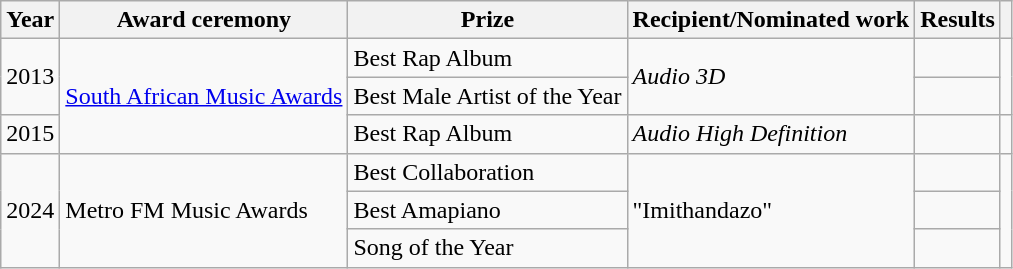<table class="wikitable">
<tr>
<th>Year</th>
<th>Award ceremony</th>
<th>Prize</th>
<th>Recipient/Nominated work</th>
<th>Results</th>
<th></th>
</tr>
<tr>
<td rowspan="2">2013</td>
<td rowspan="3"><a href='#'>South African Music Awards</a></td>
<td>Best Rap Album</td>
<td rowspan="2"><em>Audio 3D</em></td>
<td></td>
<td rowspan="2"></td>
</tr>
<tr>
<td>Best Male Artist of the Year</td>
<td></td>
</tr>
<tr>
<td>2015</td>
<td>Best Rap Album</td>
<td><em>Audio High Definition</em></td>
<td></td>
<td></td>
</tr>
<tr>
<td rowspan=3>2024</td>
<td rowspan=3>Metro FM Music Awards</td>
<td>Best Collaboration</td>
<td rowspan=3>"Imithandazo"</td>
<td></td>
<td rowspan=3></td>
</tr>
<tr>
<td>Best Amapiano</td>
<td></td>
</tr>
<tr>
<td>Song of the Year</td>
<td></td>
</tr>
</table>
